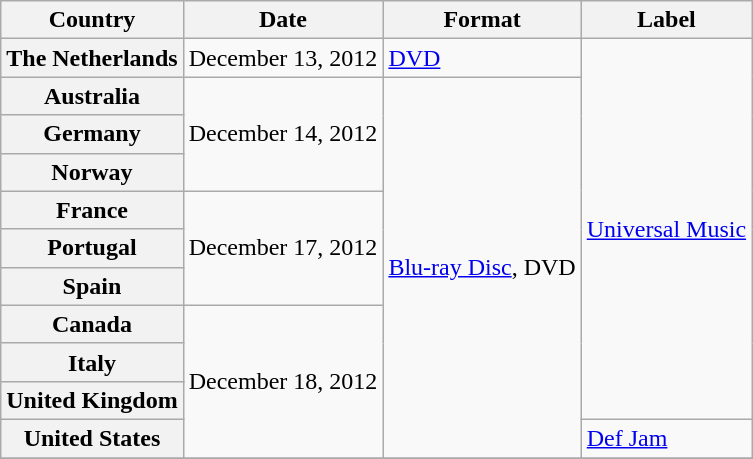<table class="wikitable plainrowheaders" border="1">
<tr>
<th scope="col">Country</th>
<th scope="col">Date</th>
<th scope="col">Format</th>
<th scope="col">Label</th>
</tr>
<tr>
<th scope="row">The Netherlands</th>
<td>December 13, 2012</td>
<td><a href='#'>DVD</a></td>
<td rowspan="10"><a href='#'>Universal Music</a></td>
</tr>
<tr>
<th scope="row">Australia</th>
<td rowspan="3">December 14, 2012</td>
<td rowspan="10"><a href='#'>Blu-ray Disc</a>, DVD</td>
</tr>
<tr>
<th scope="row">Germany</th>
</tr>
<tr>
<th scope="row">Norway</th>
</tr>
<tr>
<th scope="row">France</th>
<td rowspan="3">December 17, 2012</td>
</tr>
<tr>
<th scope="row">Portugal</th>
</tr>
<tr>
<th scope="row">Spain</th>
</tr>
<tr>
<th scope="row">Canada</th>
<td rowspan="4">December 18, 2012</td>
</tr>
<tr>
<th scope="row">Italy</th>
</tr>
<tr>
<th scope="row">United Kingdom</th>
</tr>
<tr>
<th scope="row">United States</th>
<td rowspan="1"><a href='#'>Def Jam</a></td>
</tr>
<tr>
</tr>
</table>
